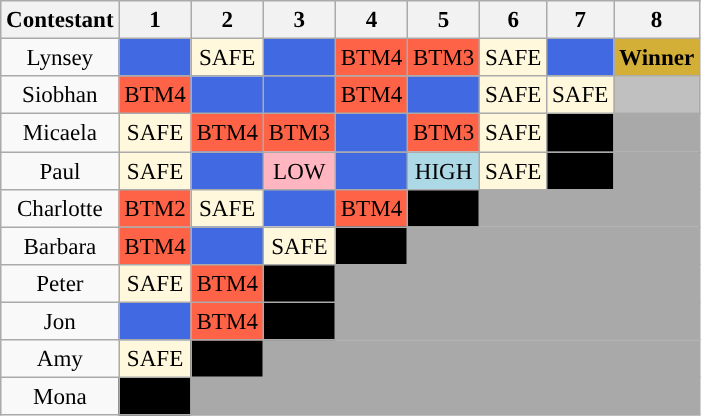<table class="wikitable sortable" border="2" style="text-align:center;font-size:96%">
<tr>
<th>Contestant</th>
<th>1</th>
<th>2</th>
<th>3</th>
<th>4</th>
<th>5</th>
<th>6</th>
<th>7</th>
<th>8</th>
</tr>
<tr>
<td>Lynsey</td>
<td style="background:royalblue;”"><strong></strong></td>
<td style="background:cornsilk;">SAFE</td>
<td style="background:royalblue;”"><strong></strong></td>
<td style="background:tomato;">BTM4</td>
<td style="background:tomato;">BTM3</td>
<td style="background:cornsilk;">SAFE</td>
<td style="background:royalblue;”"><strong></strong></td>
<td style="background:#D4AF37;" nowrap><strong>Winner</strong></td>
</tr>
<tr>
<td>Siobhan</td>
<td style="background:tomato;">BTM4</td>
<td style="background:royalblue;”"><strong></strong></td>
<td style="background:royalblue;”"><strong></strong></td>
<td style="background:tomato;">BTM4</td>
<td style="background:royalblue;”"><strong></strong></td>
<td style="background:cornsilk;">SAFE</td>
<td style="background:cornsilk;">SAFE</td>
<td style="background:silver"><strong></strong></td>
</tr>
<tr>
<td>Micaela</td>
<td style="background:cornsilk;">SAFE</td>
<td style="background:tomato;">BTM4</td>
<td style="background:tomato;">BTM3</td>
<td style="background:royalblue;”"><strong></strong></td>
<td style="background:tomato;">BTM3</td>
<td style="background:cornsilk;">SAFE</td>
<td style="background:black;"><strong></strong></td>
<td colspan="10" style="background:darkgrey;"></td>
</tr>
<tr>
<td>Paul</td>
<td style="background:cornsilk;">SAFE</td>
<td style="background:royalblue;”"><strong></strong></td>
<td style="background:lightpink;">LOW</td>
<td style="background:royalblue;”"><strong></strong></td>
<td style="background:lightblue;">HIGH</td>
<td style="background:cornsilk;">SAFE</td>
<td style="background:black;"><strong></strong></td>
<td colspan="10" style="background:darkgrey;"></td>
</tr>
<tr>
<td>Charlotte</td>
<td style="background:tomato;">BTM2</td>
<td style="background:cornsilk;">SAFE</td>
<td style="background:royalblue;”"><strong></strong></td>
<td style="background:tomato;">BTM4</td>
<td style="background:black;"><strong></strong></td>
<td colspan="10" style="background:darkgrey;"></td>
</tr>
<tr>
<td>Barbara</td>
<td style="background:tomato;">BTM4</td>
<td style="background:royalblue;”"><strong></strong></td>
<td style="background:cornsilk;">SAFE</td>
<td style="background:black;"><strong></strong></td>
<td colspan="10" style="background:darkgrey;"></td>
</tr>
<tr>
<td>Peter</td>
<td style="background:cornsilk;">SAFE</td>
<td style="background:tomato;">BTM4</td>
<td style="background:black;"><strong></strong></td>
<td colspan="10" style="background:darkgrey;"></td>
</tr>
<tr>
<td>Jon</td>
<td style="background:royalblue;”"><strong></strong></td>
<td style="background:tomato;">BTM4</td>
<td style="background:black;"><strong></strong></td>
<td colspan="10" style="background:darkgrey;"></td>
</tr>
<tr>
<td>Amy</td>
<td style="background:cornsilk;">SAFE</td>
<td style="background:black;"><strong></strong></td>
<td colspan="10" style="background:darkgrey;"></td>
</tr>
<tr>
<td>Mona</td>
<td style="background:black;"><strong></strong></td>
<td colspan="10" style="background:darkgrey;"></td>
</tr>
</table>
